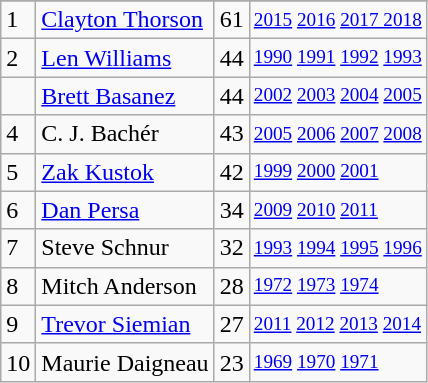<table class="wikitable">
<tr>
</tr>
<tr>
<td>1</td>
<td><a href='#'>Clayton Thorson</a></td>
<td>61</td>
<td style="font-size:80%;"><a href='#'>2015</a> <a href='#'>2016</a> <a href='#'>2017 2018</a></td>
</tr>
<tr>
<td>2</td>
<td><a href='#'>Len Williams</a></td>
<td>44</td>
<td style="font-size:80%;"><a href='#'>1990</a> <a href='#'>1991</a> <a href='#'>1992</a> <a href='#'>1993</a></td>
</tr>
<tr>
<td></td>
<td><a href='#'>Brett Basanez</a></td>
<td>44</td>
<td style="font-size:80%;"><a href='#'>2002</a> <a href='#'>2003</a> <a href='#'>2004</a> <a href='#'>2005</a></td>
</tr>
<tr>
<td>4</td>
<td>C. J. Bachér</td>
<td>43</td>
<td style="font-size:80%;"><a href='#'>2005</a> <a href='#'>2006</a> <a href='#'>2007</a> <a href='#'>2008</a></td>
</tr>
<tr>
<td>5</td>
<td><a href='#'>Zak Kustok</a></td>
<td>42</td>
<td style="font-size:80%;"><a href='#'>1999</a> <a href='#'>2000</a> <a href='#'>2001</a></td>
</tr>
<tr>
<td>6</td>
<td><a href='#'>Dan Persa</a></td>
<td>34</td>
<td style="font-size:80%;"><a href='#'>2009</a> <a href='#'>2010</a> <a href='#'>2011</a></td>
</tr>
<tr>
<td>7</td>
<td>Steve Schnur</td>
<td>32</td>
<td style="font-size:80%;"><a href='#'>1993</a> <a href='#'>1994</a> <a href='#'>1995</a> <a href='#'>1996</a></td>
</tr>
<tr>
<td>8</td>
<td>Mitch Anderson</td>
<td>28</td>
<td style="font-size:80%;"><a href='#'>1972</a> <a href='#'>1973</a> <a href='#'>1974</a></td>
</tr>
<tr>
<td>9</td>
<td><a href='#'>Trevor Siemian</a></td>
<td>27</td>
<td style="font-size:80%;"><a href='#'>2011</a> <a href='#'>2012</a> <a href='#'>2013</a> <a href='#'>2014</a></td>
</tr>
<tr>
<td>10</td>
<td>Maurie Daigneau</td>
<td>23</td>
<td style="font-size:80%;"><a href='#'>1969</a> <a href='#'>1970</a> <a href='#'>1971</a></td>
</tr>
</table>
